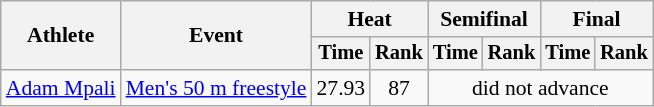<table class=wikitable style="font-size:90%; text-align:center">
<tr>
<th rowspan="2">Athlete</th>
<th rowspan="2">Event</th>
<th colspan="2">Heat</th>
<th colspan="2">Semifinal</th>
<th colspan="2">Final</th>
</tr>
<tr style="font-size:95%">
<th>Time</th>
<th>Rank</th>
<th>Time</th>
<th>Rank</th>
<th>Time</th>
<th>Rank</th>
</tr>
<tr>
<td align=left><a href='#'>Adam Mpali</a></td>
<td align=left><a href='#'>Men's 50 m freestyle</a></td>
<td>27.93</td>
<td>87</td>
<td colspan=4>did not advance</td>
</tr>
</table>
